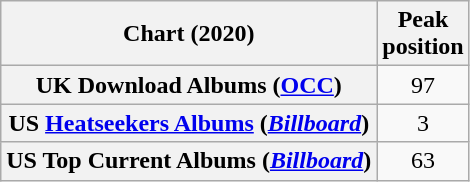<table class="wikitable sortable plainrowheaders" style="text-align:center">
<tr>
<th scope="col">Chart (2020)</th>
<th scope="col">Peak<br> position</th>
</tr>
<tr>
<th scope="row">UK Download Albums (<a href='#'>OCC</a>)</th>
<td>97</td>
</tr>
<tr>
<th scope="row">US <a href='#'>Heatseekers Albums</a> (<a href='#'><em>Billboard</em></a>)</th>
<td>3</td>
</tr>
<tr>
<th scope="row">US Top Current Albums (<a href='#'><em>Billboard</em></a>)</th>
<td>63</td>
</tr>
</table>
